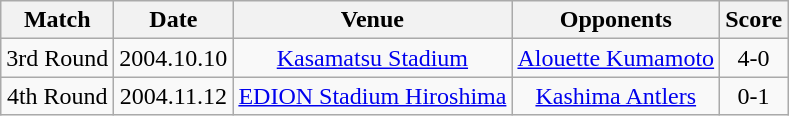<table class="wikitable" style="text-align:center;">
<tr>
<th>Match</th>
<th>Date</th>
<th>Venue</th>
<th>Opponents</th>
<th>Score</th>
</tr>
<tr>
<td>3rd Round</td>
<td>2004.10.10</td>
<td><a href='#'>Kasamatsu Stadium</a></td>
<td><a href='#'>Alouette Kumamoto</a></td>
<td>4-0</td>
</tr>
<tr>
<td>4th Round</td>
<td>2004.11.12</td>
<td><a href='#'>EDION Stadium Hiroshima</a></td>
<td><a href='#'>Kashima Antlers</a></td>
<td>0-1</td>
</tr>
</table>
